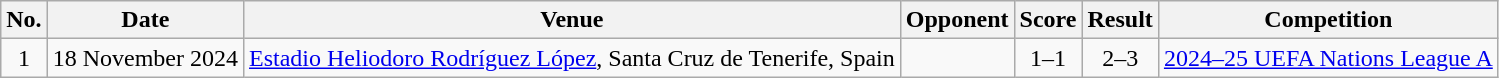<table class="wikitable sortable">
<tr>
<th>No.</th>
<th>Date</th>
<th>Venue</th>
<th>Opponent</th>
<th>Score</th>
<th>Result</th>
<th>Competition</th>
</tr>
<tr>
<td align=center>1</td>
<td>18 November 2024</td>
<td><a href='#'>Estadio Heliodoro Rodríguez López</a>, Santa Cruz de Tenerife, Spain</td>
<td></td>
<td align=center>1–1</td>
<td align=center>2–3</td>
<td><a href='#'>2024–25 UEFA Nations League A</a></td>
</tr>
</table>
